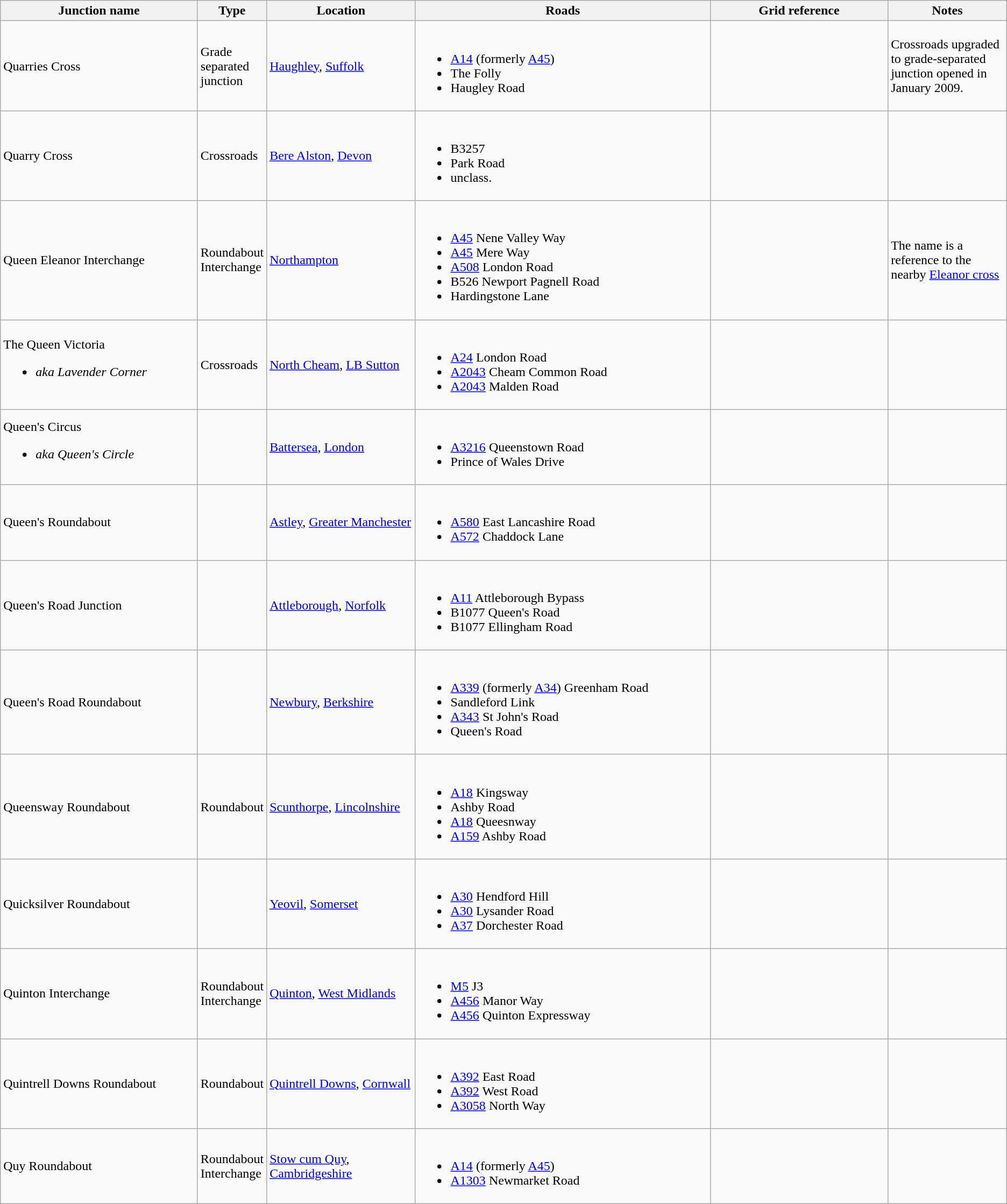<table class=wikitable>
<tr>
<th width=20%>Junction name</th>
<th width=5%>Type</th>
<th width=15%>Location</th>
<th width=30%>Roads</th>
<th width=18%>Grid reference</th>
<th width=25%>Notes</th>
</tr>
<tr>
<td>Quarries Cross</td>
<td>Grade separated junction</td>
<td><a href='#'>Haughley</a>, <a href='#'>Suffolk</a></td>
<td><br><ul><li><a href='#'>A14</a> (formerly <a href='#'>A45</a>)</li><li>The Folly</li><li>Haugley Road</li></ul></td>
<td></td>
<td>Crossroads upgraded to grade-separated junction opened in January 2009.</td>
</tr>
<tr>
<td>Quarry Cross</td>
<td>Crossroads</td>
<td><a href='#'>Bere Alston</a>, <a href='#'>Devon</a></td>
<td><br><ul><li>B3257</li><li>Park Road</li><li>unclass.</li></ul></td>
<td></td>
<td></td>
</tr>
<tr>
<td>Queen Eleanor Interchange</td>
<td>Roundabout Interchange</td>
<td><a href='#'>Northampton</a></td>
<td><br><ul><li><a href='#'>A45</a> Nene Valley Way</li><li><a href='#'>A45</a> Mere Way</li><li><a href='#'>A508</a> London Road</li><li>B526 Newport Pagnell Road</li><li>Hardingstone Lane</li></ul></td>
<td></td>
<td>The name is a reference to the nearby <a href='#'>Eleanor cross</a></td>
</tr>
<tr>
<td>The Queen Victoria<br><ul><li><em>aka Lavender Corner</em></li></ul></td>
<td>Crossroads</td>
<td><a href='#'>North Cheam</a>, <a href='#'>LB Sutton</a></td>
<td><br><ul><li><a href='#'>A24</a> London Road</li><li><a href='#'>A2043</a> Cheam Common Road</li><li><a href='#'>A2043</a> Malden Road</li></ul></td>
<td></td>
<td></td>
</tr>
<tr>
<td>Queen's Circus<br><ul><li><em>aka Queen's Circle</em></li></ul></td>
<td></td>
<td><a href='#'>Battersea</a>, <a href='#'>London</a></td>
<td><br><ul><li><a href='#'>A3216</a> Queenstown Road</li><li>Prince of Wales Drive</li></ul></td>
<td></td>
<td></td>
</tr>
<tr>
<td>Queen's Roundabout</td>
<td></td>
<td><a href='#'>Astley</a>, <a href='#'>Greater Manchester</a></td>
<td><br><ul><li><a href='#'>A580</a> East Lancashire Road</li><li><a href='#'>A572</a> Chaddock Lane</li></ul></td>
<td></td>
<td></td>
</tr>
<tr>
<td>Queen's Road Junction</td>
<td></td>
<td><a href='#'>Attleborough</a>, <a href='#'>Norfolk</a></td>
<td><br><ul><li><a href='#'>A11</a> Attleborough Bypass</li><li>B1077 Queen's Road</li><li>B1077 Ellingham Road</li></ul></td>
<td></td>
<td></td>
</tr>
<tr>
<td>Queen's Road Roundabout</td>
<td></td>
<td><a href='#'>Newbury</a>, <a href='#'>Berkshire</a></td>
<td><br><ul><li><a href='#'>A339</a> (formerly <a href='#'>A34</a>) Greenham Road</li><li>Sandleford Link</li><li><a href='#'>A343</a> St John's Road</li><li>Queen's Road</li></ul></td>
<td></td>
<td></td>
</tr>
<tr>
<td>Queensway Roundabout</td>
<td>Roundabout</td>
<td><a href='#'>Scunthorpe</a>, <a href='#'>Lincolnshire</a></td>
<td><br><ul><li><a href='#'>A18</a> Kingsway</li><li>Ashby Road</li><li><a href='#'>A18</a> Queesnway</li><li><a href='#'>A159</a> Ashby Road</li></ul></td>
<td></td>
<td></td>
</tr>
<tr>
<td>Quicksilver Roundabout</td>
<td></td>
<td><a href='#'>Yeovil</a>, <a href='#'>Somerset</a></td>
<td><br><ul><li><a href='#'>A30</a> Hendford Hill</li><li><a href='#'>A30</a> Lysander Road</li><li><a href='#'>A37</a> Dorchester Road</li></ul></td>
<td></td>
<td></td>
</tr>
<tr>
<td>Quinton Interchange</td>
<td>Roundabout Interchange</td>
<td><a href='#'>Quinton</a>, <a href='#'>West Midlands</a></td>
<td><br><ul><li><a href='#'>M5</a> J3</li><li><a href='#'>A456</a> Manor Way</li><li><a href='#'>A456</a> Quinton Expressway</li></ul></td>
<td></td>
<td></td>
</tr>
<tr>
<td>Quintrell Downs Roundabout</td>
<td>Roundabout</td>
<td><a href='#'>Quintrell Downs</a>, <a href='#'>Cornwall</a></td>
<td><br><ul><li><a href='#'>A392</a> East Road</li><li><a href='#'>A392</a> West Road</li><li><a href='#'>A3058</a> North Way</li></ul></td>
<td></td>
<td></td>
</tr>
<tr>
<td>Quy Roundabout</td>
<td>Roundabout Interchange</td>
<td><a href='#'>Stow cum Quy</a>, <a href='#'>Cambridgeshire</a></td>
<td><br><ul><li><a href='#'>A14</a> (formerly <a href='#'>A45</a>)</li><li><a href='#'>A1303</a> Newmarket Road</li></ul></td>
<td></td>
<td></td>
</tr>
</table>
